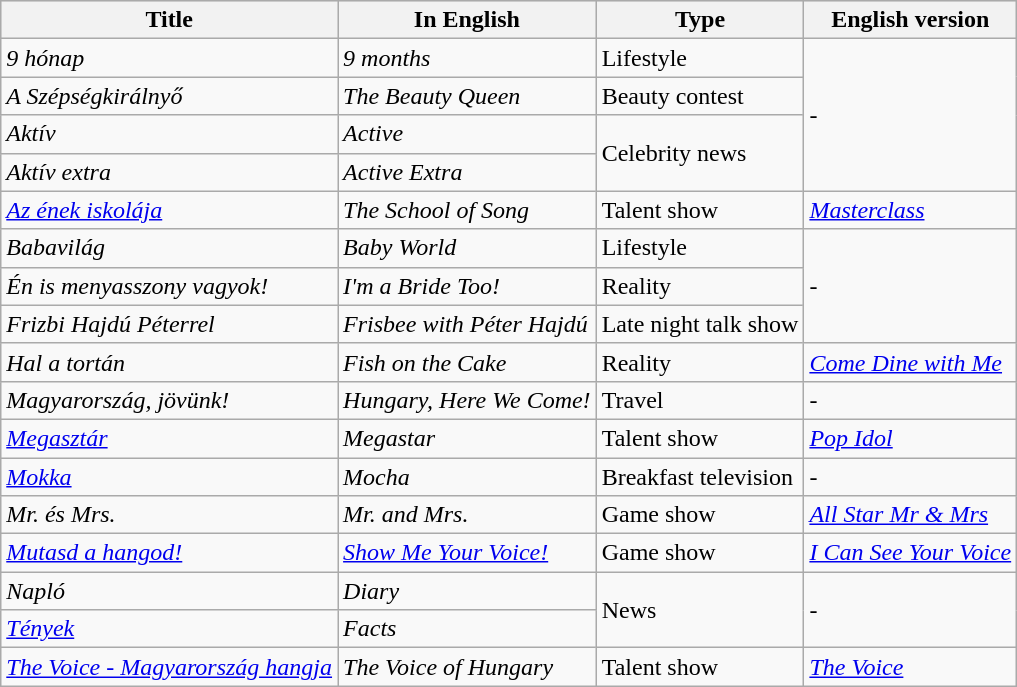<table class="wikitable">
<tr style="background:#e0e0e0;">
<th>Title</th>
<th>In English</th>
<th>Type</th>
<th>English version</th>
</tr>
<tr>
<td><em>9 hónap</em></td>
<td><em>9 months</em></td>
<td>Lifestyle</td>
<td rowspan="4">-</td>
</tr>
<tr>
<td><em>A Szépségkirálnyő</em></td>
<td><em>The Beauty Queen</em></td>
<td>Beauty contest</td>
</tr>
<tr>
<td><em>Aktív</em></td>
<td><em>Active</em></td>
<td rowspan="2">Celebrity news</td>
</tr>
<tr>
<td><em>Aktív extra</em></td>
<td><em>Active Extra</em></td>
</tr>
<tr>
<td><em><a href='#'>Az ének iskolája</a></em></td>
<td><em>The School of Song</em></td>
<td>Talent show</td>
<td><em><a href='#'>Masterclass</a></em></td>
</tr>
<tr>
<td><em>Babavilág</em></td>
<td><em>Baby World</em></td>
<td>Lifestyle</td>
<td rowspan="3">-</td>
</tr>
<tr>
<td><em>Én is menyasszony vagyok!</em></td>
<td><em>I'm a Bride Too!</em></td>
<td>Reality</td>
</tr>
<tr>
<td><em>Frizbi Hajdú Péterrel</em></td>
<td><em>Frisbee with Péter Hajdú</em></td>
<td>Late night talk show</td>
</tr>
<tr>
<td><em>Hal a tortán</em></td>
<td><em>Fish on the Cake</em></td>
<td>Reality</td>
<td><em><a href='#'>Come Dine with Me</a></em></td>
</tr>
<tr>
<td><em>Magyarország, jövünk!</em></td>
<td><em>Hungary, Here We Come!</em></td>
<td>Travel</td>
<td>-</td>
</tr>
<tr>
<td><em><a href='#'>Megasztár</a></em></td>
<td><em>Megastar</em></td>
<td>Talent show</td>
<td><em><a href='#'>Pop Idol</a></em></td>
</tr>
<tr>
<td><em><a href='#'>Mokka</a></em></td>
<td><em>Mocha</em></td>
<td>Breakfast television</td>
<td>-</td>
</tr>
<tr>
<td><em>Mr. és Mrs.</em></td>
<td><em>Mr. and Mrs.</em></td>
<td>Game show</td>
<td><em><a href='#'>All Star Mr & Mrs</a></em></td>
</tr>
<tr>
<td><em><a href='#'>Mutasd a hangod!</a></em></td>
<td><em><a href='#'>Show Me Your Voice!</a></em></td>
<td>Game show</td>
<td><em><a href='#'>I Can See Your Voice</a></em></td>
</tr>
<tr>
<td><em>Napló</em></td>
<td><em>Diary</em></td>
<td rowspan="2">News</td>
<td rowspan="2">-</td>
</tr>
<tr>
<td><em><a href='#'>Tények</a></em></td>
<td><em>Facts</em></td>
</tr>
<tr>
<td><em><a href='#'>The Voice - Magyarország hangja</a></em></td>
<td><em>The Voice of Hungary</em></td>
<td>Talent show</td>
<td><em><a href='#'>The Voice</a></em></td>
</tr>
</table>
